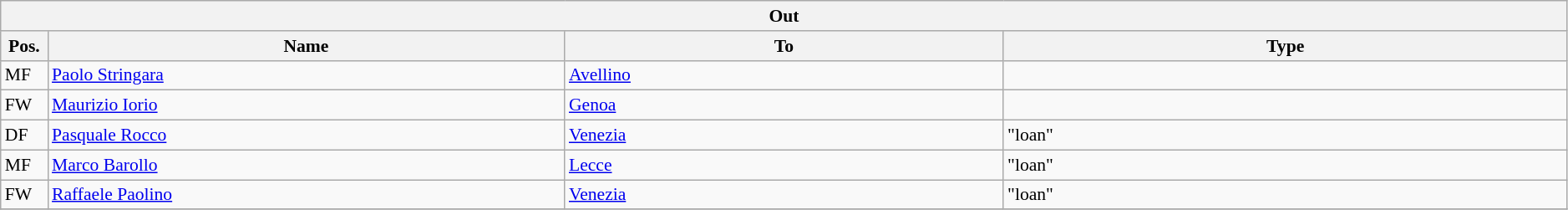<table class="wikitable" style="font-size:90%;width:99%;">
<tr>
<th colspan="4">Out</th>
</tr>
<tr>
<th width=3%>Pos.</th>
<th width=33%>Name</th>
<th width=28%>To</th>
<th width=36%>Type</th>
</tr>
<tr>
<td>MF</td>
<td><a href='#'>Paolo Stringara</a></td>
<td><a href='#'>Avellino</a></td>
<td></td>
</tr>
<tr>
<td>FW</td>
<td><a href='#'>Maurizio Iorio</a></td>
<td><a href='#'>Genoa</a></td>
<td></td>
</tr>
<tr>
<td>DF</td>
<td><a href='#'>Pasquale Rocco</a></td>
<td><a href='#'>Venezia</a></td>
<td>"loan"</td>
</tr>
<tr>
<td>MF</td>
<td><a href='#'>Marco Barollo</a></td>
<td><a href='#'>Lecce</a></td>
<td>"loan"</td>
</tr>
<tr>
<td>FW</td>
<td><a href='#'>Raffaele Paolino</a></td>
<td><a href='#'>Venezia</a></td>
<td>"loan"</td>
</tr>
<tr>
</tr>
</table>
